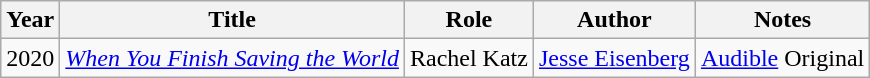<table class="wikitable sortable">
<tr>
<th>Year</th>
<th>Title</th>
<th>Role</th>
<th>Author</th>
<th class="unsortable">Notes</th>
</tr>
<tr>
<td>2020</td>
<td><em><a href='#'>When You Finish Saving the World</a></em></td>
<td>Rachel Katz</td>
<td><a href='#'>Jesse Eisenberg</a></td>
<td><a href='#'>Audible</a> Original</td>
</tr>
</table>
